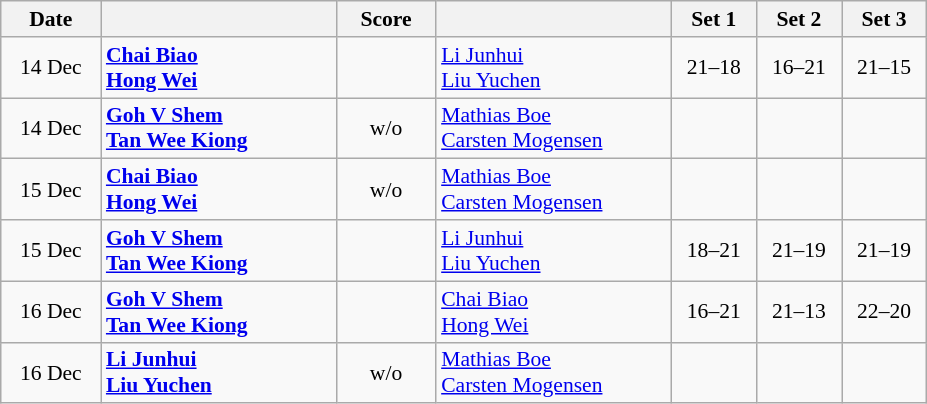<table class="wikitable" style="text-align: center; font-size:90% ">
<tr>
<th width="60">Date</th>
<th align="right" width="150"></th>
<th width="60">Score</th>
<th align="left" width="150"></th>
<th width="50">Set 1</th>
<th width="50">Set 2</th>
<th width="50">Set 3</th>
</tr>
<tr>
<td>14 Dec</td>
<td align=left><strong> <a href='#'>Chai Biao</a><br> <a href='#'>Hong Wei</a></strong></td>
<td align=center></td>
<td align=left> <a href='#'>Li Junhui</a><br> <a href='#'>Liu Yuchen</a></td>
<td>21–18</td>
<td>16–21</td>
<td>21–15</td>
</tr>
<tr>
<td>14 Dec</td>
<td align=left><strong> <a href='#'>Goh V Shem</a><br> <a href='#'>Tan Wee Kiong</a></strong></td>
<td align=center>w/o</td>
<td align=left> <a href='#'>Mathias Boe</a><br> <a href='#'>Carsten Mogensen</a></td>
<td></td>
<td></td>
<td></td>
</tr>
<tr>
<td>15 Dec</td>
<td align=left><strong> <a href='#'>Chai Biao</a><br> <a href='#'>Hong Wei</a></strong></td>
<td align=center>w/o</td>
<td align=left> <a href='#'>Mathias Boe</a><br> <a href='#'>Carsten Mogensen</a></td>
<td></td>
<td></td>
<td></td>
</tr>
<tr>
<td>15 Dec</td>
<td align=left><strong> <a href='#'>Goh V Shem</a><br> <a href='#'>Tan Wee Kiong</a></strong></td>
<td align=center></td>
<td align=left> <a href='#'>Li Junhui</a><br> <a href='#'>Liu Yuchen</a></td>
<td>18–21</td>
<td>21–19</td>
<td>21–19</td>
</tr>
<tr>
<td>16 Dec</td>
<td align=left><strong> <a href='#'>Goh V Shem</a><br> <a href='#'>Tan Wee Kiong</a></strong></td>
<td align=center><br></td>
<td align=left> <a href='#'>Chai Biao</a><br> <a href='#'>Hong Wei</a></td>
<td>16–21</td>
<td>21–13</td>
<td>22–20</td>
</tr>
<tr>
<td>16 Dec</td>
<td align=left><strong> <a href='#'>Li Junhui</a><br> <a href='#'>Liu Yuchen</a></strong></td>
<td align=center>w/o</td>
<td align=left> <a href='#'>Mathias Boe</a><br> <a href='#'>Carsten Mogensen</a></td>
<td></td>
<td></td>
<td></td>
</tr>
</table>
